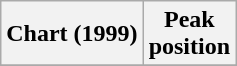<table class="wikitable sortable plainrowheaders" style="text-align:center">
<tr>
<th>Chart (1999)</th>
<th>Peak<br>position</th>
</tr>
<tr>
</tr>
</table>
